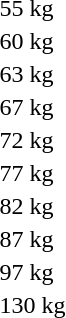<table>
<tr>
<td>55 kg<br></td>
<td></td>
<td></td>
<td></td>
</tr>
<tr>
<td rowspan=2>60 kg<br></td>
<td rowspan=2></td>
<td rowspan=2></td>
<td></td>
</tr>
<tr>
<td></td>
</tr>
<tr>
<td rowspan=2>63 kg<br></td>
<td rowspan=2></td>
<td rowspan=2></td>
<td></td>
</tr>
<tr>
<td></td>
</tr>
<tr>
<td rowspan=2>67 kg<br></td>
<td rowspan=2></td>
<td rowspan=2></td>
<td></td>
</tr>
<tr>
<td></td>
</tr>
<tr>
<td rowspan=2>72 kg<br></td>
<td rowspan=2></td>
<td rowspan=2></td>
<td></td>
</tr>
<tr>
<td></td>
</tr>
<tr>
<td rowspan=2>77 kg<br></td>
<td rowspan=2></td>
<td rowspan=2></td>
<td></td>
</tr>
<tr>
<td></td>
</tr>
<tr>
<td>82 kg<br></td>
<td></td>
<td></td>
<td></td>
</tr>
<tr>
<td rowspan=2>87 kg<br></td>
<td rowspan=2></td>
<td rowspan=2></td>
<td></td>
</tr>
<tr>
<td></td>
</tr>
<tr>
<td rowspan=2>97 kg<br></td>
<td rowspan=2></td>
<td rowspan=2></td>
<td></td>
</tr>
<tr>
<td></td>
</tr>
<tr>
<td>130 kg<br></td>
<td></td>
<td></td>
<td></td>
</tr>
</table>
